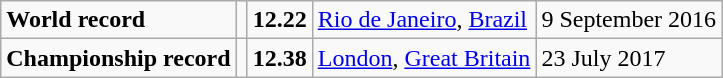<table class="wikitable">
<tr>
<td><strong>World record</strong></td>
<td></td>
<td><strong>12.22</strong></td>
<td><a href='#'>Rio de Janeiro</a>, <a href='#'>Brazil</a></td>
<td>9 September 2016</td>
</tr>
<tr>
<td><strong>Championship record</strong></td>
<td></td>
<td><strong>12.38</strong></td>
<td><a href='#'>London</a>, <a href='#'>Great Britain</a></td>
<td>23 July 2017</td>
</tr>
</table>
